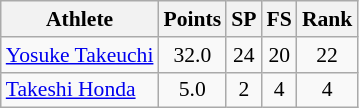<table class="wikitable" border="1" style="font-size:90%">
<tr>
<th>Athlete</th>
<th>Points</th>
<th>SP</th>
<th>FS</th>
<th>Rank</th>
</tr>
<tr align=center>
<td align=left><a href='#'>Yosuke Takeuchi</a></td>
<td>32.0</td>
<td>24</td>
<td>20</td>
<td>22</td>
</tr>
<tr align=center>
<td align=left><a href='#'>Takeshi Honda</a></td>
<td>5.0</td>
<td>2</td>
<td>4</td>
<td>4</td>
</tr>
</table>
